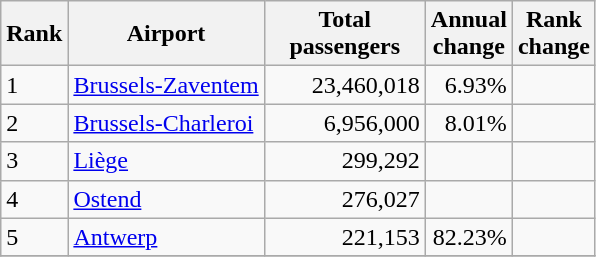<table class="wikitable">
<tr>
<th>Rank</th>
<th>Airport</th>
<th style="width:100px">Total<br>passengers</th>
<th>Annual<br>change</th>
<th>Rank<br>change</th>
</tr>
<tr>
<td>1</td>
<td><a href='#'>Brussels-Zaventem</a></td>
<td align="right">23,460,018</td>
<td align="right">6.93%</td>
<td align="center"></td>
</tr>
<tr>
<td>2</td>
<td><a href='#'>Brussels-Charleroi</a></td>
<td align="right">6,956,000</td>
<td align="right">8.01%</td>
<td align="center"></td>
</tr>
<tr>
<td>3</td>
<td><a href='#'>Liège</a></td>
<td align="right">299,292</td>
<td align="right"></td>
<td align="center"></td>
</tr>
<tr>
<td>4</td>
<td><a href='#'>Ostend</a></td>
<td align="right">276,027</td>
<td align="right"></td>
<td align="center"></td>
</tr>
<tr>
<td>5</td>
<td><a href='#'>Antwerp</a></td>
<td align="right">221,153</td>
<td align="right">82.23%</td>
<td align="center"></td>
</tr>
<tr>
</tr>
</table>
